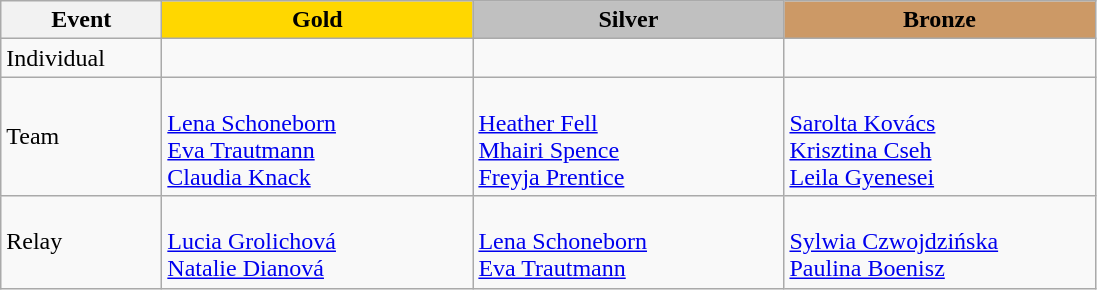<table class="wikitable">
<tr>
<th width="100">Event</th>
<th style="background-color:gold;" width="200"> Gold</th>
<th style="background-color:silver;" width="200">Silver</th>
<th style="background-color:#CC9966;" width="200"> Bronze</th>
</tr>
<tr>
<td>Individual</td>
<td></td>
<td></td>
<td></td>
</tr>
<tr>
<td>Team</td>
<td> <br> <a href='#'>Lena Schoneborn</a> <br> <a href='#'>Eva Trautmann</a><br> <a href='#'>Claudia Knack</a></td>
<td> <br> <a href='#'>Heather Fell</a> <br> <a href='#'>Mhairi Spence</a><br> <a href='#'>Freyja Prentice</a></td>
<td> <br> <a href='#'>Sarolta Kovács</a> <br> <a href='#'>Krisztina Cseh</a><br> <a href='#'>Leila Gyenesei</a></td>
</tr>
<tr>
<td>Relay</td>
<td> <br> <a href='#'>Lucia Grolichová</a> <br> <a href='#'>Natalie Dianová</a></td>
<td> <br> <a href='#'>Lena Schoneborn</a> <br> <a href='#'>Eva Trautmann</a></td>
<td> <br> <a href='#'>Sylwia Czwojdzińska</a> <br> <a href='#'>Paulina Boenisz</a></td>
</tr>
</table>
